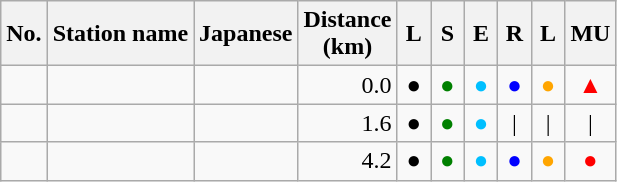<table class="wikitable">
<tr>
<th>No.</th>
<th>Station name</th>
<th>Japanese</th>
<th>Distance<br>(km)</th>
<th width=15px>L</th>
<th width=15px>S</th>
<th width=15px>E</th>
<th width=15px>R</th>
<th width=15px>L</th>
<th width=15px>MU</th>
</tr>
<tr>
<td></td>
<td></td>
<td></td>
<td align=right>0.0</td>
<td align=center>●</td>
<td align=center style="color:green">●</td>
<td align=center style="color:deepskyblue">●</td>
<td align=center style="color:blue">●</td>
<td align=center style="color:orange">●</td>
<td align=center style="color:red">▲</td>
</tr>
<tr>
<td></td>
<td></td>
<td></td>
<td align=right>1.6</td>
<td align=center>●</td>
<td align=center style="color:green">●</td>
<td align=center style="color:deepskyblue">●</td>
<td align=center>|</td>
<td align=center>|</td>
<td align=center>|</td>
</tr>
<tr>
<td></td>
<td></td>
<td></td>
<td align=right>4.2</td>
<td align=center>●</td>
<td align=center style="color:green">●</td>
<td align=center style="color:deepskyblue">●</td>
<td align=center style="color:blue">●</td>
<td align=center style="color:orange">●</td>
<td align=center style="color:red">●</td>
</tr>
</table>
